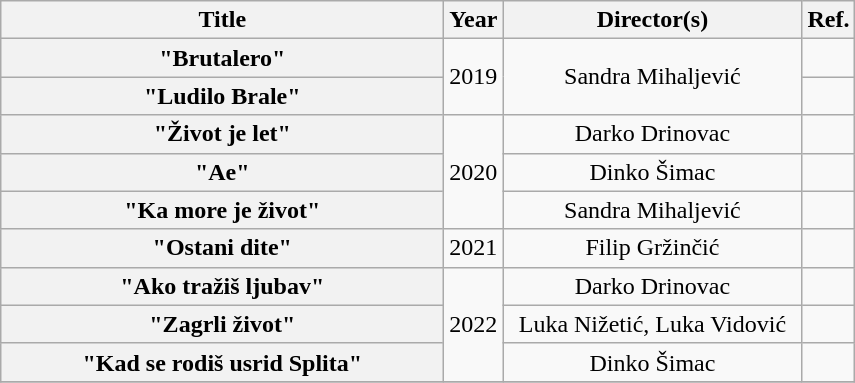<table class="wikitable plainrowheaders" style="text-align:center;">
<tr>
<th scope="col" style="width:18em;">Title</th>
<th scope="col">Year</th>
<th scope="col" style="width:12em;">Director(s)</th>
<th scope="col">Ref.</th>
</tr>
<tr>
<th scope="row">"Brutalero"</th>
<td rowspan="2">2019</td>
<td rowspan="2">Sandra Mihaljević</td>
<td></td>
</tr>
<tr>
<th scope="row">"Ludilo Brale"</th>
<td></td>
</tr>
<tr>
<th scope="row">"Život je let"</th>
<td rowspan="3">2020</td>
<td>Darko Drinovac</td>
<td></td>
</tr>
<tr>
<th scope="row">"Ae"</th>
<td>Dinko Šimac</td>
<td></td>
</tr>
<tr>
<th scope="row">"Ka more je život"</th>
<td>Sandra Mihaljević</td>
<td></td>
</tr>
<tr>
<th scope="row">"Ostani dite"</th>
<td>2021</td>
<td>Filip Gržinčić</td>
<td></td>
</tr>
<tr>
<th scope="row">"Ako tražiš ljubav"</th>
<td rowspan="3">2022</td>
<td>Darko Drinovac</td>
<td></td>
</tr>
<tr>
<th scope="row">"Zagrli život"</th>
<td>Luka Nižetić, Luka Vidović</td>
<td></td>
</tr>
<tr>
<th scope="row">"Kad se rodiš usrid Splita"</th>
<td>Dinko Šimac</td>
<td></td>
</tr>
<tr>
</tr>
</table>
